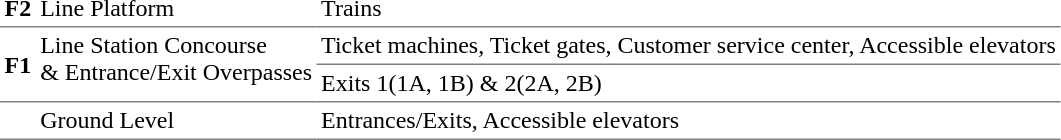<table cellspacing=0 cellpadding=3>
<tr>
<td style="border-bottom:solid 1px gray;" valign=top><strong>F2</strong></td>
<td style="border-bottom:solid 1px gray;"> Line Platform</td>
<td style="border-bottom:solid 1px gray;" colspan=2>Trains</td>
</tr>
<tr>
<td style="border-bottom:solid 1px gray;" rowspan=2><strong>F1</strong></td>
<td style="border-bottom:solid 1px gray;" rowspan=2 valign=top> Line Station Concourse<br>& Entrance/Exit Overpasses</td>
<td style="border-bottom:solid 1px gray;" colspan=2>Ticket machines, Ticket gates, Customer service center, Accessible elevators</td>
</tr>
<tr>
<td style="border-bottom:solid 1px gray;" colspan=2>Exits 1(1A, 1B) & 2(2A, 2B)</td>
</tr>
<tr>
<td style="border-bottom:solid 1px gray;" valign=top></td>
<td style="border-bottom:solid 1px gray;">Ground Level</td>
<td style="border-bottom:solid 1px gray;" colspan=2>Entrances/Exits, Accessible elevators</td>
</tr>
<tr>
</tr>
</table>
